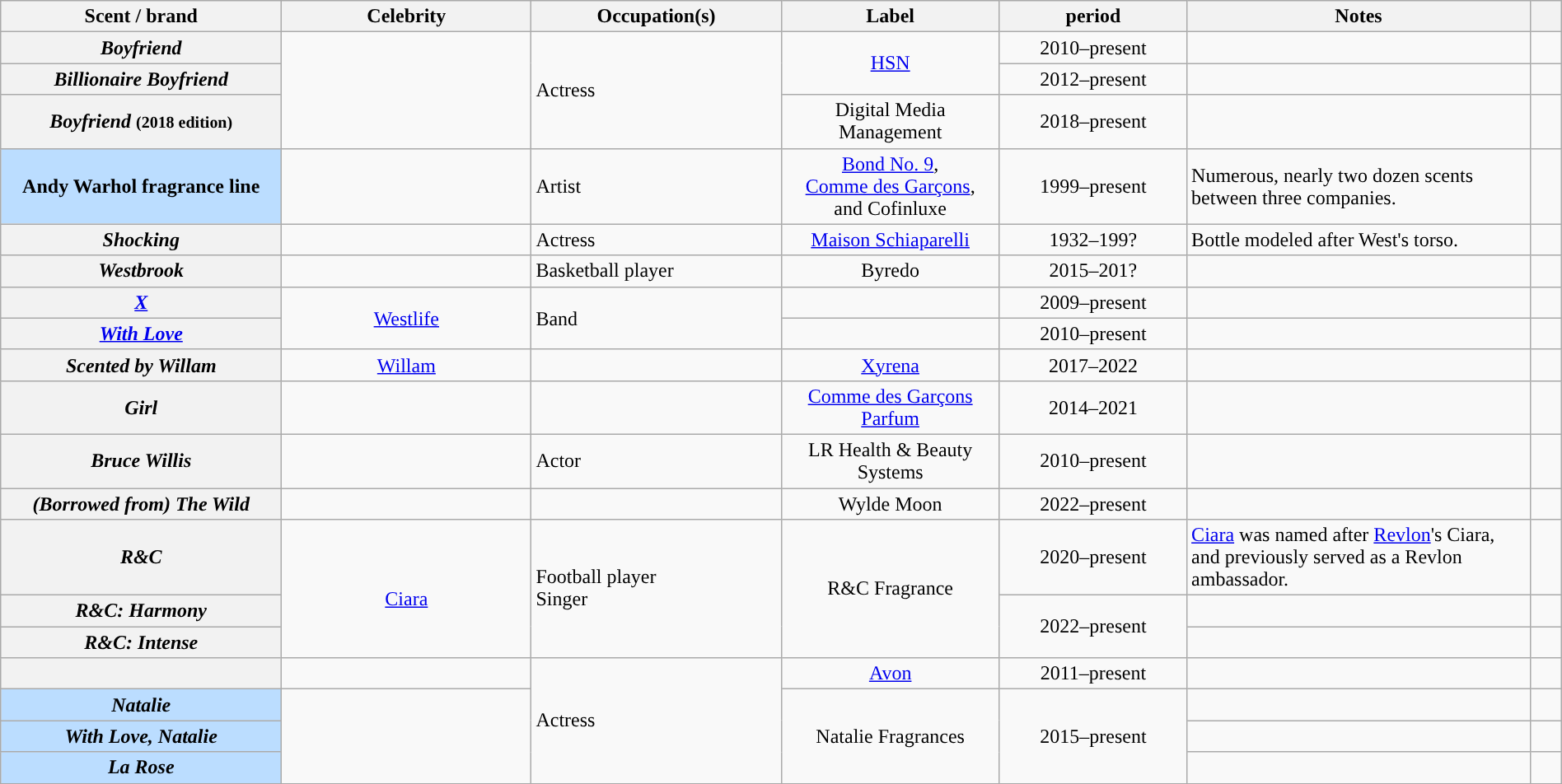<table class="wikitable sortable plainrowheaders" font-size:95%; style="text-align:center;" width="100%;">
<tr>
<th scope="col" width="18%">Scent / brand</th>
<th scope="col" width:"16%">Celebrity</th>
<th scope="col" width="16%">Occupation(s)</th>
<th scope="col" width="14%">Label</th>
<th scope="col" width="12%"> period</th>
<th scope="col" width="22%;" class="unsortable">Notes</th>
<th scope="col" width="2%;" class="unsortable"></th>
</tr>
<tr>
<th scope="row"><em>Boyfriend</em></th>
<td rowspan="3"></td>
<td rowspan="3" style="text-align:left;">Actress</td>
<td rowspan="2"><a href='#'>HSN</a></td>
<td>2010–present</td>
<td></td>
<td></td>
</tr>
<tr>
<th scope="row"><em>Billionaire Boyfriend</em></th>
<td>2012–present</td>
<td></td>
<td></td>
</tr>
<tr>
<th scope="row"><em>Boyfriend</em> <small>(2018 edition)</small></th>
<td>Digital Media Management</td>
<td>2018–present</td>
<td></td>
<td></td>
</tr>
<tr>
<th style="background:#bdf;" scope="row">Andy Warhol fragrance line</th>
<td></td>
<td style="text-align:left;">Artist</td>
<td><a href='#'>Bond No. 9</a>,<br><a href='#'>Comme des Garçons</a>,<br>and Cofinluxe</td>
<td>1999–present</td>
<td style="text-align:left;">Numerous, nearly two dozen scents between three companies.</td>
<td></td>
</tr>
<tr>
<th scope="row"><em>Shocking</em></th>
<td></td>
<td style="text-align:left;">Actress</td>
<td><a href='#'>Maison Schiaparelli</a></td>
<td>1932–199?</td>
<td style="text-align:left;">Bottle modeled after West's torso.</td>
<td></td>
</tr>
<tr>
<th scope="row"><em>Westbrook</em></th>
<td></td>
<td style="text-align:left;">Basketball player</td>
<td>Byredo</td>
<td>2015–201?</td>
<td></td>
<td></td>
</tr>
<tr>
<th scope="row"><em><a href='#'>X</a></em></th>
<td rowspan="2"><a href='#'>Westlife</a></td>
<td rowspan="2" style="text-align:left;">Band</td>
<td></td>
<td>2009–present</td>
<td></td>
<td></td>
</tr>
<tr>
<th scope="row"><em><a href='#'>With Love</a></em></th>
<td></td>
<td>2010–present</td>
<td></td>
<td></td>
</tr>
<tr>
<th scope="row"><em>Scented by Willam</em></th>
<td><a href='#'>Willam</a></td>
<td></td>
<td><a href='#'>Xyrena</a></td>
<td>2017–2022</td>
<td></td>
<td></td>
</tr>
<tr>
<th scope="row"><em>Girl</em></th>
<td></td>
<td></td>
<td><a href='#'>Comme des Garçons Parfum</a></td>
<td>2014–2021</td>
<td></td>
<td></td>
</tr>
<tr>
<th scope="row"><em>Bruce Willis</em></th>
<td></td>
<td style="text-align:left;">Actor</td>
<td>LR Health & Beauty Systems</td>
<td>2010–present</td>
<td></td>
<td></td>
</tr>
<tr>
<th scope="row"><em>(Borrowed from) The Wild</em></th>
<td></td>
<td></td>
<td>Wylde Moon</td>
<td>2022–present</td>
<td></td>
<td></td>
</tr>
<tr>
<th scope="row"><em>R&C</em></th>
<td rowspan="3"><br><a href='#'>Ciara</a></td>
<td rowspan="3" style="text-align:left;">Football player<br>Singer</td>
<td rowspan="3">R&C Fragrance</td>
<td>2020–present</td>
<td style="text-align:left;"><a href='#'>Ciara</a> was named after <a href='#'>Revlon</a>'s Ciara, and previously served as a Revlon ambassador.</td>
<td></td>
</tr>
<tr>
<th scope="row"><em>R&C: Harmony</em></th>
<td rowspan="2">2022–present</td>
<td></td>
<td></td>
</tr>
<tr>
<th scope="row"><em>R&C: Intense</em></th>
<td></td>
<td></td>
</tr>
<tr>
<th scope="row"></th>
<td></td>
<td rowspan="4" style="text-align:left;">Actress</td>
<td><a href='#'>Avon</a></td>
<td>2011–present</td>
<td></td>
<td></td>
</tr>
<tr>
<th style="background:#bdf;" scope="row"><em>Natalie</em></th>
<td rowspan="3"></td>
<td rowspan="3">Natalie Fragrances</td>
<td rowspan="3">2015–present</td>
<td></td>
<td></td>
</tr>
<tr>
<th style="background:#bdf;" scope="row"><em>With Love, Natalie</em></th>
<td></td>
<td></td>
</tr>
<tr>
<th style="background:#bdf;" scope="row"><em>La Rose</em></th>
<td></td>
<td></td>
</tr>
<tr>
</tr>
</table>
